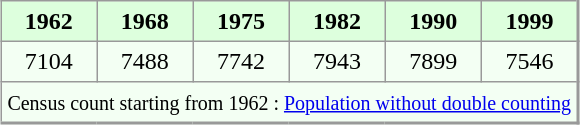<table align="center" rules="all" cellspacing="0" cellpadding="4" style="border: 1px solid #999; border-right: 2px solid #999; border-bottom:2px solid #999; background: #f3fff3">
<tr style="background: #ddffdd">
<th>1962</th>
<th>1968</th>
<th>1975</th>
<th>1982</th>
<th>1990</th>
<th>1999</th>
</tr>
<tr>
<td align="center">7104</td>
<td align="center">7488</td>
<td align="center">7742</td>
<td align="center">7943</td>
<td align="center">7899</td>
<td align="center">7546</td>
</tr>
<tr>
<td colspan=6 align=center><small>Census count starting from 1962 : <a href='#'>Population without double counting</a></small></td>
</tr>
</table>
